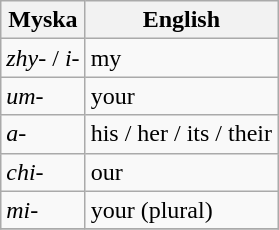<table class="wikitable">
<tr>
<th>Myska</th>
<th>English</th>
</tr>
<tr>
<td><em>zhy-</em> / <em>i-</em></td>
<td>my</td>
</tr>
<tr>
<td><em>um-</em></td>
<td>your</td>
</tr>
<tr>
<td><em>a-</em></td>
<td>his / her / its / their</td>
</tr>
<tr>
<td><em>chi-</em></td>
<td>our</td>
</tr>
<tr>
<td><em>mi-</em></td>
<td>your (plural)</td>
</tr>
<tr>
</tr>
</table>
